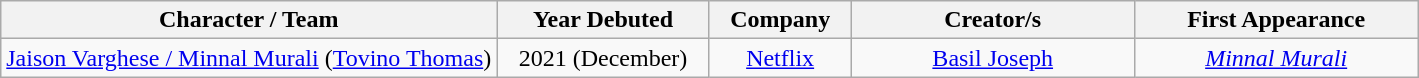<table class="wikitable" style="text-align:center">
<tr>
<th style="width:35%;">Character / Team</th>
<th style="width:15%;">Year Debuted</th>
<th style="width:10%;">Company</th>
<th style="width:20%;">Creator/s</th>
<th style="width:20%;">First Appearance</th>
</tr>
<tr>
<td><a href='#'>Jaison Varghese / Minnal Murali</a> (<a href='#'>Tovino Thomas</a>)</td>
<td>2021 (December)</td>
<td><a href='#'>Netflix</a></td>
<td><a href='#'>Basil Joseph</a></td>
<td><em><a href='#'>Minnal Murali</a></em></td>
</tr>
</table>
